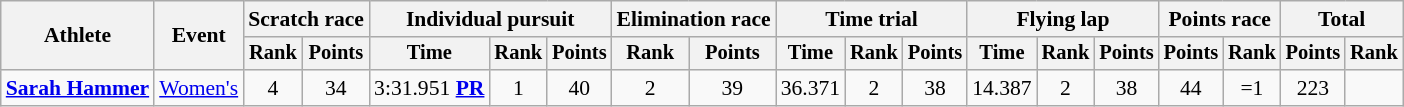<table class=wikitable style="font-size:90%;">
<tr>
<th rowspan=2>Athlete</th>
<th rowspan=2>Event</th>
<th colspan=2>Scratch race</th>
<th colspan=3>Individual pursuit</th>
<th colspan=2>Elimination race</th>
<th colspan=3>Time trial</th>
<th colspan=3>Flying lap</th>
<th colspan=2>Points race</th>
<th colspan=2>Total</th>
</tr>
<tr style="font-size:95%">
<th>Rank</th>
<th>Points</th>
<th>Time</th>
<th>Rank</th>
<th>Points</th>
<th>Rank</th>
<th>Points</th>
<th>Time</th>
<th>Rank</th>
<th>Points</th>
<th>Time</th>
<th>Rank</th>
<th>Points</th>
<th>Points</th>
<th>Rank</th>
<th>Points</th>
<th>Rank</th>
</tr>
<tr align=center>
<td align=left><strong><a href='#'>Sarah Hammer</a></strong></td>
<td align=left><a href='#'>Women's</a></td>
<td>4</td>
<td>34</td>
<td>3:31.951 <strong><a href='#'>PR</a></strong></td>
<td>1</td>
<td>40</td>
<td>2</td>
<td>39</td>
<td>36.371</td>
<td>2</td>
<td>38</td>
<td>14.387</td>
<td>2</td>
<td>38</td>
<td>44</td>
<td>=1</td>
<td>223</td>
<td></td>
</tr>
</table>
